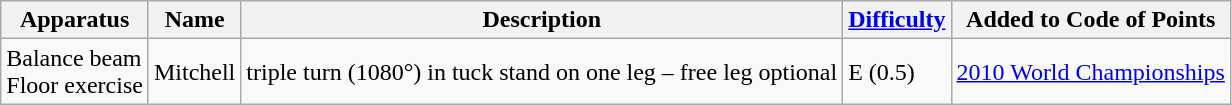<table class="wikitable">
<tr>
<th>Apparatus</th>
<th>Name</th>
<th>Description</th>
<th><a href='#'>Difficulty</a></th>
<th>Added to Code of Points</th>
</tr>
<tr>
<td>Balance beam <br> Floor exercise</td>
<td>Mitchell</td>
<td>triple turn (1080°) in tuck stand on one leg – free leg optional</td>
<td>E (0.5)</td>
<td><a href='#'>2010 World Championships</a></td>
</tr>
</table>
